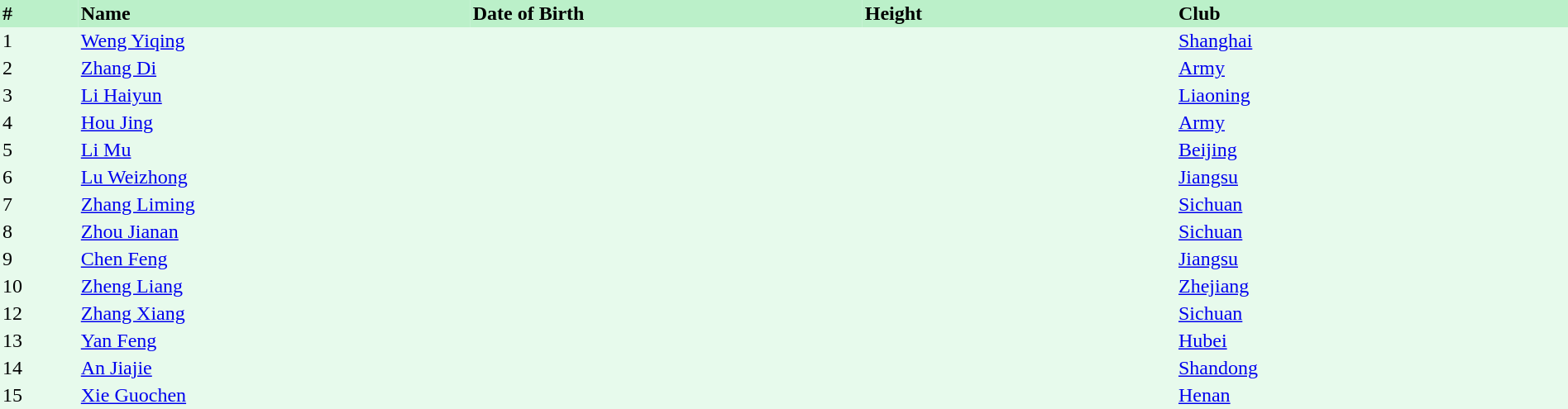<table border=0 cellpadding=2 cellspacing=0  |- bgcolor=#E7FAEC style=text-align:left; font-size:90%; width=100%>
<tr style="background:#bbf0c9;">
<th width=5%>#</th>
<th style="width:25%; text-align:left;">Name</th>
<th width=25%>Date of Birth</th>
<th width=20%>Height</th>
<th width=25%>Club</th>
</tr>
<tr>
<td>1</td>
<td><a href='#'>Weng Yiqing</a></td>
<td></td>
<td></td>
<td><a href='#'>Shanghai</a></td>
</tr>
<tr>
<td>2</td>
<td><a href='#'>Zhang Di</a></td>
<td></td>
<td></td>
<td><a href='#'>Army</a></td>
</tr>
<tr>
<td>3</td>
<td><a href='#'>Li Haiyun</a></td>
<td></td>
<td></td>
<td><a href='#'>Liaoning</a></td>
</tr>
<tr>
<td>4</td>
<td><a href='#'>Hou Jing</a></td>
<td></td>
<td></td>
<td><a href='#'>Army</a></td>
</tr>
<tr>
<td>5</td>
<td><a href='#'>Li Mu</a></td>
<td></td>
<td></td>
<td><a href='#'>Beijing</a></td>
</tr>
<tr>
<td>6</td>
<td><a href='#'>Lu Weizhong</a></td>
<td></td>
<td></td>
<td><a href='#'>Jiangsu</a></td>
</tr>
<tr>
<td>7</td>
<td><a href='#'>Zhang Liming</a></td>
<td></td>
<td></td>
<td><a href='#'>Sichuan</a></td>
</tr>
<tr>
<td>8</td>
<td><a href='#'>Zhou Jianan</a></td>
<td></td>
<td></td>
<td><a href='#'>Sichuan</a></td>
</tr>
<tr>
<td>9</td>
<td><a href='#'>Chen Feng</a></td>
<td></td>
<td></td>
<td><a href='#'>Jiangsu</a></td>
</tr>
<tr>
<td>10</td>
<td><a href='#'>Zheng Liang</a></td>
<td></td>
<td></td>
<td><a href='#'>Zhejiang</a></td>
</tr>
<tr>
<td>12</td>
<td><a href='#'>Zhang Xiang</a></td>
<td></td>
<td></td>
<td><a href='#'>Sichuan</a></td>
</tr>
<tr>
<td>13</td>
<td><a href='#'>Yan Feng</a></td>
<td></td>
<td></td>
<td><a href='#'>Hubei</a></td>
</tr>
<tr>
<td>14</td>
<td><a href='#'>An Jiajie</a></td>
<td></td>
<td></td>
<td><a href='#'>Shandong</a></td>
</tr>
<tr>
<td>15</td>
<td><a href='#'>Xie Guochen</a></td>
<td></td>
<td></td>
<td><a href='#'>Henan</a></td>
</tr>
</table>
